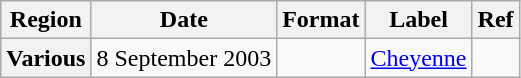<table class="wikitable plainrowheaders">
<tr>
<th scope="col">Region</th>
<th scope="col">Date</th>
<th scope="col">Format</th>
<th scope="col">Label</th>
<th scope="col">Ref</th>
</tr>
<tr>
<th scope="row">Various</th>
<td rowspan="1">8 September 2003</td>
<td rowspan="1"></td>
<td rowspan="1"><a href='#'>Cheyenne</a></td>
<td rowspan="1"></td>
</tr>
</table>
